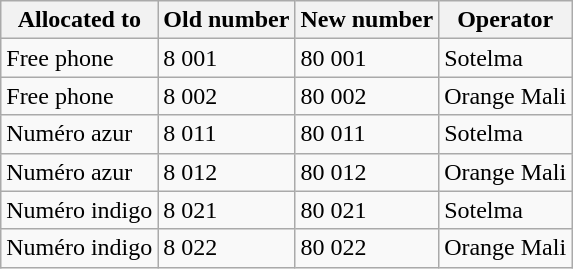<table class="wikitable">
<tr>
<th>Allocated to</th>
<th>Old number</th>
<th>New number</th>
<th>Operator</th>
</tr>
<tr>
<td>Free phone</td>
<td>8 001</td>
<td>80 001</td>
<td>Sotelma</td>
</tr>
<tr>
<td>Free phone</td>
<td>8 002</td>
<td>80 002</td>
<td>Orange Mali</td>
</tr>
<tr>
<td>Numéro azur</td>
<td>8 011</td>
<td>80 011</td>
<td>Sotelma</td>
</tr>
<tr>
<td>Numéro azur</td>
<td>8 012</td>
<td>80 012</td>
<td>Orange Mali</td>
</tr>
<tr>
<td>Numéro indigo</td>
<td>8 021</td>
<td>80 021</td>
<td>Sotelma</td>
</tr>
<tr>
<td>Numéro indigo</td>
<td>8 022</td>
<td>80 022</td>
<td>Orange Mali</td>
</tr>
</table>
